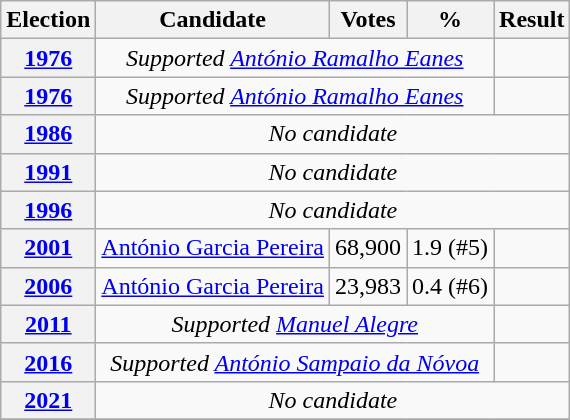<table class=wikitable style=text-align:right>
<tr>
<th>Election</th>
<th>Candidate</th>
<th>Votes</th>
<th>%</th>
<th>Result</th>
</tr>
<tr>
<th><a href='#'>1976</a></th>
<td colspan="3" align="center"><em>Supported <a href='#'>António Ramalho Eanes</a></em></td>
<td></td>
</tr>
<tr>
<th><a href='#'>1976</a></th>
<td colspan="3" align="center"><em>Supported <a href='#'>António Ramalho Eanes</a></em></td>
<td></td>
</tr>
<tr>
<th><a href='#'>1986</a></th>
<td colspan="4" align="center"><em>No candidate</em></td>
</tr>
<tr>
<th><a href='#'>1991</a></th>
<td colspan="4" align="center"><em>No candidate</em></td>
</tr>
<tr>
<th><a href='#'>1996</a></th>
<td colspan="4" align="center"><em>No candidate</em></td>
</tr>
<tr>
<th><a href='#'>2001</a></th>
<td align="left"><a href='#'>António Garcia Pereira</a></td>
<td>68,900</td>
<td>1.9 (#5)</td>
<td></td>
</tr>
<tr>
<th><a href='#'>2006</a></th>
<td align="left"><a href='#'>António Garcia Pereira</a></td>
<td>23,983</td>
<td>0.4 (#6)</td>
<td></td>
</tr>
<tr>
<th><a href='#'>2011</a></th>
<td colspan="3" align="center"><em>Supported <a href='#'>Manuel Alegre</a></em></td>
<td></td>
</tr>
<tr>
<th><a href='#'>2016</a></th>
<td colspan="3" align="center"><em>Supported <a href='#'>António Sampaio da Nóvoa</a></em></td>
<td></td>
</tr>
<tr>
<th><a href='#'>2021</a></th>
<td colspan="4" align="center"><em>No candidate</em></td>
</tr>
<tr>
</tr>
</table>
